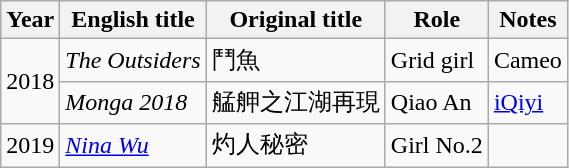<table class="wikitable sortable">
<tr>
<th>Year</th>
<th>English title</th>
<th>Original title</th>
<th>Role</th>
<th class="unsortable">Notes</th>
</tr>
<tr>
<td rowspan="2">2018</td>
<td><em>The Outsiders</em></td>
<td>鬥魚</td>
<td>Grid girl</td>
<td>Cameo</td>
</tr>
<tr>
<td><em>Monga 2018</em></td>
<td>艋舺之江湖再現</td>
<td>Qiao An</td>
<td><a href='#'>iQiyi</a></td>
</tr>
<tr>
<td>2019</td>
<td><em><a href='#'>Nina Wu</a></em></td>
<td>灼人秘密</td>
<td>Girl No.2</td>
<td></td>
</tr>
</table>
